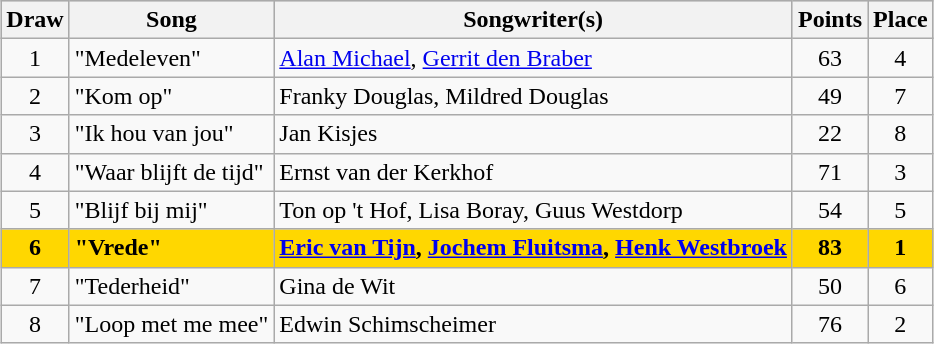<table class="sortable wikitable" style="margin: 1em auto 1em auto; text-align:center;">
<tr bgcolor="#CCCCCC">
<th>Draw</th>
<th>Song</th>
<th>Songwriter(s)</th>
<th>Points</th>
<th>Place</th>
</tr>
<tr>
<td>1</td>
<td align="left">"Medeleven"</td>
<td align="left"><a href='#'>Alan Michael</a>, <a href='#'>Gerrit den Braber</a></td>
<td>63</td>
<td>4</td>
</tr>
<tr>
<td>2</td>
<td align="left">"Kom op"</td>
<td align="left">Franky Douglas, Mildred Douglas</td>
<td>49</td>
<td>7</td>
</tr>
<tr>
<td>3</td>
<td align="left">"Ik hou van jou"</td>
<td align="left">Jan Kisjes</td>
<td>22</td>
<td>8</td>
</tr>
<tr>
<td>4</td>
<td align="left">"Waar blijft de tijd"</td>
<td align="left">Ernst van der Kerkhof</td>
<td>71</td>
<td>3</td>
</tr>
<tr>
<td>5</td>
<td align="left">"Blijf bij mij"</td>
<td align="left">Ton op 't Hof, Lisa Boray, Guus Westdorp</td>
<td>54</td>
<td>5</td>
</tr>
<tr style="font-weight:bold; background:gold;">
<td>6</td>
<td align="left">"Vrede"</td>
<td align="left"><a href='#'>Eric van Tijn</a>, <a href='#'>Jochem Fluitsma</a>, <a href='#'>Henk Westbroek</a></td>
<td>83</td>
<td>1</td>
</tr>
<tr>
<td>7</td>
<td align="left">"Tederheid"</td>
<td align="left">Gina de Wit</td>
<td>50</td>
<td>6</td>
</tr>
<tr>
<td>8</td>
<td align="left">"Loop met me mee"</td>
<td align="left">Edwin Schimscheimer</td>
<td>76</td>
<td>2</td>
</tr>
</table>
